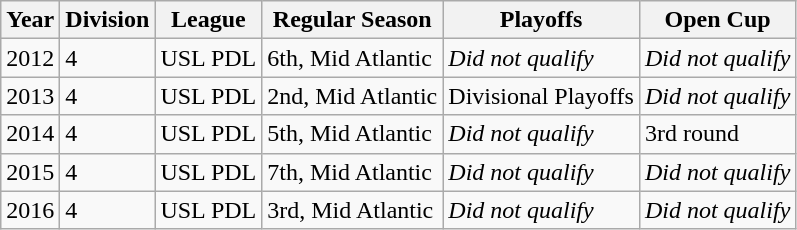<table class="wikitable">
<tr>
<th>Year</th>
<th>Division</th>
<th>League</th>
<th>Regular Season</th>
<th>Playoffs</th>
<th>Open Cup</th>
</tr>
<tr>
<td>2012</td>
<td>4</td>
<td>USL PDL</td>
<td>6th, Mid Atlantic</td>
<td><em>Did not qualify</em></td>
<td><em>Did not qualify</em></td>
</tr>
<tr>
<td>2013</td>
<td>4</td>
<td>USL PDL</td>
<td>2nd, Mid Atlantic</td>
<td>Divisional Playoffs</td>
<td><em>Did not qualify</em></td>
</tr>
<tr>
<td>2014</td>
<td>4</td>
<td>USL PDL</td>
<td>5th, Mid Atlantic</td>
<td><em>Did not qualify</em></td>
<td>3rd round</td>
</tr>
<tr>
<td>2015</td>
<td>4</td>
<td>USL PDL</td>
<td>7th, Mid Atlantic</td>
<td><em>Did not qualify</em></td>
<td><em>Did not qualify</em></td>
</tr>
<tr>
<td>2016</td>
<td>4</td>
<td>USL PDL</td>
<td>3rd, Mid Atlantic</td>
<td><em>Did not qualify</em></td>
<td><em>Did not qualify</em></td>
</tr>
</table>
